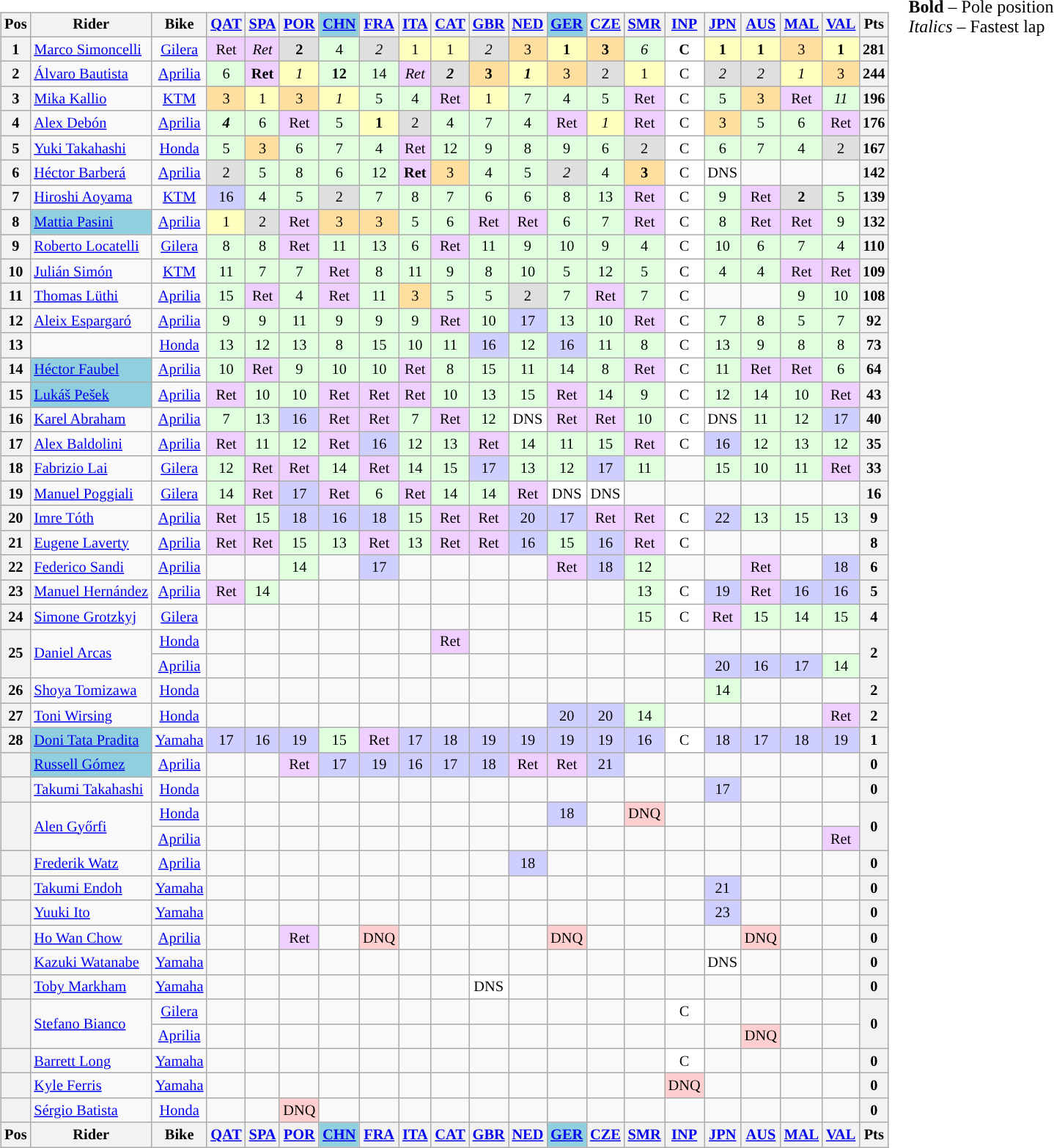<table>
<tr>
<td><br><table class="wikitable" style="font-size: 85%; text-align:center">
<tr valign="top">
<th valign="middle">Pos</th>
<th valign="middle">Rider</th>
<th valign="middle">Bike</th>
<th><a href='#'>QAT</a><br></th>
<th><a href='#'>SPA</a><br></th>
<th><a href='#'>POR</a><br></th>
<th style="background:#8fcfdf;"><a href='#'>CHN</a><br></th>
<th><a href='#'>FRA</a><br></th>
<th><a href='#'>ITA</a><br></th>
<th><a href='#'>CAT</a><br></th>
<th><a href='#'>GBR</a><br></th>
<th><a href='#'>NED</a><br></th>
<th style="background:#8fcfdf;"><a href='#'>GER</a><br></th>
<th><a href='#'>CZE</a><br></th>
<th><a href='#'>SMR</a><br></th>
<th><a href='#'>INP</a><br></th>
<th><a href='#'>JPN</a><br></th>
<th><a href='#'>AUS</a><br></th>
<th><a href='#'>MAL</a><br></th>
<th><a href='#'>VAL</a><br></th>
<th valign="middle">Pts</th>
</tr>
<tr>
<th>1</th>
<td align="left"> <a href='#'>Marco Simoncelli</a></td>
<td><a href='#'>Gilera</a></td>
<td style="background:#efcfff;">Ret</td>
<td style="background:#efcfff;"><em>Ret</em></td>
<td style="background:#dfdfdf;"><strong>2</strong></td>
<td style="background:#dfffdf;">4</td>
<td style="background:#dfdfdf;"><em>2</em></td>
<td style="background:#ffffbf;">1</td>
<td style="background:#ffffbf;">1</td>
<td style="background:#dfdfdf;"><em>2</em></td>
<td style="background:#ffdf9f;">3</td>
<td style="background:#ffffbf;"><strong>1</strong></td>
<td style="background:#ffdf9f;"><strong>3</strong></td>
<td style="background:#dfffdf;"><em>6</em></td>
<td style="background:#ffffff;"><strong>C</strong></td>
<td style="background:#ffffbf;"><strong>1</strong></td>
<td style="background:#ffffbf;"><strong>1</strong></td>
<td style="background:#ffdf9f;">3</td>
<td style="background:#ffffbf;"><strong>1</strong></td>
<th>281</th>
</tr>
<tr>
<th>2</th>
<td align="left"> <a href='#'>Álvaro Bautista</a></td>
<td><a href='#'>Aprilia</a></td>
<td style="background:#dfffdf;">6</td>
<td style="background:#efcfff;"><strong>Ret</strong></td>
<td style="background:#ffffbf;"><em>1</em></td>
<td style="background:#dfffdf;"><strong>12</strong></td>
<td style="background:#dfffdf;">14</td>
<td style="background:#efcfff;"><em>Ret</em></td>
<td style="background:#dfdfdf;"><strong><em>2</em></strong></td>
<td style="background:#ffdf9f;"><strong>3</strong></td>
<td style="background:#ffffbf;"><strong><em>1</em></strong></td>
<td style="background:#ffdf9f;">3</td>
<td style="background:#dfdfdf;">2</td>
<td style="background:#ffffbf;">1</td>
<td style="background:#ffffff;">C</td>
<td style="background:#dfdfdf;"><em>2</em></td>
<td style="background:#dfdfdf;"><em>2</em></td>
<td style="background:#ffffbf;"><em>1</em></td>
<td style="background:#ffdf9f;">3</td>
<th>244</th>
</tr>
<tr>
<th>3</th>
<td align="left"> <a href='#'>Mika Kallio</a></td>
<td><a href='#'>KTM</a></td>
<td style="background:#ffdf9f;">3</td>
<td style="background:#ffffbf;">1</td>
<td style="background:#ffdf9f;">3</td>
<td style="background:#ffffbf;"><em>1</em></td>
<td style="background:#dfffdf;">5</td>
<td style="background:#dfffdf;">4</td>
<td style="background:#efcfff;">Ret</td>
<td style="background:#ffffbf;">1</td>
<td style="background:#dfffdf;">7</td>
<td style="background:#dfffdf;">4</td>
<td style="background:#dfffdf;">5</td>
<td style="background:#efcfff;">Ret</td>
<td style="background:#ffffff;">C</td>
<td style="background:#dfffdf;">5</td>
<td style="background:#ffdf9f;">3</td>
<td style="background:#efcfff;">Ret</td>
<td style="background:#dfffdf;"><em>11</em></td>
<th>196</th>
</tr>
<tr>
<th>4</th>
<td align="left"> <a href='#'>Alex Debón</a></td>
<td><a href='#'>Aprilia</a></td>
<td style="background:#dfffdf;"><strong><em>4</em></strong></td>
<td style="background:#dfffdf;">6</td>
<td style="background:#efcfff;">Ret</td>
<td style="background:#dfffdf;">5</td>
<td style="background:#ffffbf;"><strong>1</strong></td>
<td style="background:#dfdfdf;">2</td>
<td style="background:#dfffdf;">4</td>
<td style="background:#dfffdf;">7</td>
<td style="background:#dfffdf;">4</td>
<td style="background:#efcfff;">Ret</td>
<td style="background:#ffffbf;"><em>1</em></td>
<td style="background:#efcfff;">Ret</td>
<td style="background:#ffffff;">C</td>
<td style="background:#ffdf9f;">3</td>
<td style="background:#dfffdf;">5</td>
<td style="background:#dfffdf;">6</td>
<td style="background:#efcfff;">Ret</td>
<th>176</th>
</tr>
<tr>
<th>5</th>
<td align="left"> <a href='#'>Yuki Takahashi</a></td>
<td><a href='#'>Honda</a></td>
<td style="background:#dfffdf;">5</td>
<td style="background:#ffdf9f;">3</td>
<td style="background:#dfffdf;">6</td>
<td style="background:#dfffdf;">7</td>
<td style="background:#dfffdf;">4</td>
<td style="background:#efcfff;">Ret</td>
<td style="background:#dfffdf;">12</td>
<td style="background:#dfffdf;">9</td>
<td style="background:#dfffdf;">8</td>
<td style="background:#dfffdf;">9</td>
<td style="background:#dfffdf;">6</td>
<td style="background:#dfdfdf;">2</td>
<td style="background:#ffffff;">C</td>
<td style="background:#dfffdf;">6</td>
<td style="background:#dfffdf;">7</td>
<td style="background:#dfffdf;">4</td>
<td style="background:#dfdfdf;">2</td>
<th>167</th>
</tr>
<tr>
<th>6</th>
<td align="left"> <a href='#'>Héctor Barberá</a></td>
<td><a href='#'>Aprilia</a></td>
<td style="background:#dfdfdf;">2</td>
<td style="background:#dfffdf;">5</td>
<td style="background:#dfffdf;">8</td>
<td style="background:#dfffdf;">6</td>
<td style="background:#dfffdf;">12</td>
<td style="background:#efcfff;"><strong>Ret</strong></td>
<td style="background:#ffdf9f;">3</td>
<td style="background:#dfffdf;">4</td>
<td style="background:#dfffdf;">5</td>
<td style="background:#dfdfdf;"><em>2</em></td>
<td style="background:#dfffdf;">4</td>
<td style="background:#ffdf9f;"><strong>3</strong></td>
<td style="background:#ffffff;">C</td>
<td style="background:#ffffff;">DNS</td>
<td></td>
<td></td>
<td></td>
<th>142</th>
</tr>
<tr>
<th>7</th>
<td align="left"> <a href='#'>Hiroshi Aoyama</a></td>
<td><a href='#'>KTM</a></td>
<td style="background:#cfcfff;">16</td>
<td style="background:#dfffdf;">4</td>
<td style="background:#dfffdf;">5</td>
<td style="background:#dfdfdf;">2</td>
<td style="background:#dfffdf;">7</td>
<td style="background:#dfffdf;">8</td>
<td style="background:#dfffdf;">7</td>
<td style="background:#dfffdf;">6</td>
<td style="background:#dfffdf;">6</td>
<td style="background:#dfffdf;">8</td>
<td style="background:#dfffdf;">13</td>
<td style="background:#efcfff;">Ret</td>
<td style="background:#ffffff;">C</td>
<td style="background:#dfffdf;">9</td>
<td style="background:#efcfff;">Ret</td>
<td style="background:#dfdfdf;"><strong>2</strong></td>
<td style="background:#dfffdf;">5</td>
<th>139</th>
</tr>
<tr>
<th>8</th>
<td style="text-align:left; background:#8fcfdf;"> <a href='#'>Mattia Pasini</a></td>
<td><a href='#'>Aprilia</a></td>
<td style="background:#ffffbf;">1</td>
<td style="background:#dfdfdf;">2</td>
<td style="background:#efcfff;">Ret</td>
<td style="background:#ffdf9f;">3</td>
<td style="background:#ffdf9f;">3</td>
<td style="background:#dfffdf;">5</td>
<td style="background:#dfffdf;">6</td>
<td style="background:#efcfff;">Ret</td>
<td style="background:#efcfff;">Ret</td>
<td style="background:#dfffdf;">6</td>
<td style="background:#dfffdf;">7</td>
<td style="background:#efcfff;">Ret</td>
<td style="background:#ffffff;">C</td>
<td style="background:#dfffdf;">8</td>
<td style="background:#efcfff;">Ret</td>
<td style="background:#efcfff;">Ret</td>
<td style="background:#dfffdf;">9</td>
<th>132</th>
</tr>
<tr>
<th>9</th>
<td align="left"> <a href='#'>Roberto Locatelli</a></td>
<td><a href='#'>Gilera</a></td>
<td style="background:#dfffdf;">8</td>
<td style="background:#dfffdf;">8</td>
<td style="background:#efcfff;">Ret</td>
<td style="background:#dfffdf;">11</td>
<td style="background:#dfffdf;">13</td>
<td style="background:#dfffdf;">6</td>
<td style="background:#efcfff;">Ret</td>
<td style="background:#dfffdf;">11</td>
<td style="background:#dfffdf;">9</td>
<td style="background:#dfffdf;">10</td>
<td style="background:#dfffdf;">9</td>
<td style="background:#dfffdf;">4</td>
<td style="background:#ffffff;">C</td>
<td style="background:#dfffdf;">10</td>
<td style="background:#dfffdf;">6</td>
<td style="background:#dfffdf;">7</td>
<td style="background:#dfffdf;">4</td>
<th>110</th>
</tr>
<tr>
<th>10</th>
<td align="left"> <a href='#'>Julián Simón</a></td>
<td><a href='#'>KTM</a></td>
<td style="background:#dfffdf;">11</td>
<td style="background:#dfffdf;">7</td>
<td style="background:#dfffdf;">7</td>
<td style="background:#efcfff;">Ret</td>
<td style="background:#dfffdf;">8</td>
<td style="background:#dfffdf;">11</td>
<td style="background:#dfffdf;">9</td>
<td style="background:#dfffdf;">8</td>
<td style="background:#dfffdf;">10</td>
<td style="background:#dfffdf;">5</td>
<td style="background:#dfffdf;">12</td>
<td style="background:#dfffdf;">5</td>
<td style="background:#ffffff;">C</td>
<td style="background:#dfffdf;">4</td>
<td style="background:#dfffdf;">4</td>
<td style="background:#efcfff;">Ret</td>
<td style="background:#efcfff;">Ret</td>
<th>109</th>
</tr>
<tr>
<th>11</th>
<td align="left"> <a href='#'>Thomas Lüthi</a></td>
<td><a href='#'>Aprilia</a></td>
<td style="background:#dfffdf;">15</td>
<td style="background:#efcfff;">Ret</td>
<td style="background:#dfffdf;">4</td>
<td style="background:#efcfff;">Ret</td>
<td style="background:#dfffdf;">11</td>
<td style="background:#ffdf9f;">3</td>
<td style="background:#dfffdf;">5</td>
<td style="background:#dfffdf;">5</td>
<td style="background:#dfdfdf;">2</td>
<td style="background:#dfffdf;">7</td>
<td style="background:#efcfff;">Ret</td>
<td style="background:#dfffdf;">7</td>
<td style="background:#ffffff;">C</td>
<td></td>
<td></td>
<td style="background:#dfffdf;">9</td>
<td style="background:#dfffdf;">10</td>
<th>108</th>
</tr>
<tr>
<th>12</th>
<td align="left"> <a href='#'>Aleix Espargaró</a></td>
<td><a href='#'>Aprilia</a></td>
<td style="background:#dfffdf;">9</td>
<td style="background:#dfffdf;">9</td>
<td style="background:#dfffdf;">11</td>
<td style="background:#dfffdf;">9</td>
<td style="background:#dfffdf;">9</td>
<td style="background:#dfffdf;">9</td>
<td style="background:#efcfff;">Ret</td>
<td style="background:#dfffdf;">10</td>
<td style="background:#cfcfff;">17</td>
<td style="background:#dfffdf;">13</td>
<td style="background:#dfffdf;">10</td>
<td style="background:#efcfff;">Ret</td>
<td style="background:#ffffff;">C</td>
<td style="background:#dfffdf;">7</td>
<td style="background:#dfffdf;">8</td>
<td style="background:#dfffdf;">5</td>
<td style="background:#dfffdf;">7</td>
<th>92</th>
</tr>
<tr>
<th>13</th>
<td align="left"></td>
<td><a href='#'>Honda</a></td>
<td style="background:#dfffdf;">13</td>
<td style="background:#dfffdf;">12</td>
<td style="background:#dfffdf;">13</td>
<td style="background:#dfffdf;">8</td>
<td style="background:#dfffdf;">15</td>
<td style="background:#dfffdf;">10</td>
<td style="background:#dfffdf;">11</td>
<td style="background:#cfcfff;">16</td>
<td style="background:#dfffdf;">12</td>
<td style="background:#cfcfff;">16</td>
<td style="background:#dfffdf;">11</td>
<td style="background:#dfffdf;">8</td>
<td style="background:#ffffff;">C</td>
<td style="background:#dfffdf;">13</td>
<td style="background:#dfffdf;">9</td>
<td style="background:#dfffdf;">8</td>
<td style="background:#dfffdf;">8</td>
<th>73</th>
</tr>
<tr>
<th>14</th>
<td style="text-align:left; background:#8fcfdf;"> <a href='#'>Héctor Faubel</a></td>
<td><a href='#'>Aprilia</a></td>
<td style="background:#dfffdf;">10</td>
<td style="background:#efcfff;">Ret</td>
<td style="background:#dfffdf;">9</td>
<td style="background:#dfffdf;">10</td>
<td style="background:#dfffdf;">10</td>
<td style="background:#efcfff;">Ret</td>
<td style="background:#dfffdf;">8</td>
<td style="background:#dfffdf;">15</td>
<td style="background:#dfffdf;">11</td>
<td style="background:#dfffdf;">14</td>
<td style="background:#dfffdf;">8</td>
<td style="background:#efcfff;">Ret</td>
<td style="background:#ffffff;">C</td>
<td style="background:#dfffdf;">11</td>
<td style="background:#efcfff;">Ret</td>
<td style="background:#efcfff;">Ret</td>
<td style="background:#dfffdf;">6</td>
<th>64</th>
</tr>
<tr>
<th>15</th>
<td style="text-align:left; background:#8fcfdf;"> <a href='#'>Lukáš Pešek</a></td>
<td><a href='#'>Aprilia</a></td>
<td style="background:#efcfff;">Ret</td>
<td style="background:#dfffdf;">10</td>
<td style="background:#dfffdf;">10</td>
<td style="background:#efcfff;">Ret</td>
<td style="background:#efcfff;">Ret</td>
<td style="background:#efcfff;">Ret</td>
<td style="background:#dfffdf;">10</td>
<td style="background:#dfffdf;">13</td>
<td style="background:#dfffdf;">15</td>
<td style="background:#efcfff;">Ret</td>
<td style="background:#dfffdf;">14</td>
<td style="background:#dfffdf;">9</td>
<td style="background:#ffffff;">C</td>
<td style="background:#dfffdf;">12</td>
<td style="background:#dfffdf;">14</td>
<td style="background:#dfffdf;">10</td>
<td style="background:#efcfff;">Ret</td>
<th>43</th>
</tr>
<tr>
<th>16</th>
<td align="left"> <a href='#'>Karel Abraham</a></td>
<td><a href='#'>Aprilia</a></td>
<td style="background:#dfffdf;">7</td>
<td style="background:#dfffdf;">13</td>
<td style="background:#cfcfff;">16</td>
<td style="background:#efcfff;">Ret</td>
<td style="background:#efcfff;">Ret</td>
<td style="background:#dfffdf;">7</td>
<td style="background:#efcfff;">Ret</td>
<td style="background:#dfffdf;">12</td>
<td style="background:#ffffff;">DNS</td>
<td style="background:#efcfff;">Ret</td>
<td style="background:#efcfff;">Ret</td>
<td style="background:#dfffdf;">10</td>
<td style="background:#ffffff;">C</td>
<td style="background:#ffffff;">DNS</td>
<td style="background:#dfffdf;">11</td>
<td style="background:#dfffdf;">12</td>
<td style="background:#cfcfff;">17</td>
<th>40</th>
</tr>
<tr>
<th>17</th>
<td align="left"> <a href='#'>Alex Baldolini</a></td>
<td><a href='#'>Aprilia</a></td>
<td style="background:#efcfff;">Ret</td>
<td style="background:#dfffdf;">11</td>
<td style="background:#dfffdf;">12</td>
<td style="background:#efcfff;">Ret</td>
<td style="background:#cfcfff;">16</td>
<td style="background:#dfffdf;">12</td>
<td style="background:#dfffdf;">13</td>
<td style="background:#efcfff;">Ret</td>
<td style="background:#dfffdf;">14</td>
<td style="background:#dfffdf;">11</td>
<td style="background:#dfffdf;">15</td>
<td style="background:#efcfff;">Ret</td>
<td style="background:#ffffff;">C</td>
<td style="background:#cfcfff;">16</td>
<td style="background:#dfffdf;">12</td>
<td style="background:#dfffdf;">13</td>
<td style="background:#dfffdf;">12</td>
<th>35</th>
</tr>
<tr>
<th>18</th>
<td align="left"> <a href='#'>Fabrizio Lai</a></td>
<td><a href='#'>Gilera</a></td>
<td style="background:#dfffdf;">12</td>
<td style="background:#efcfff;">Ret</td>
<td style="background:#efcfff;">Ret</td>
<td style="background:#dfffdf;">14</td>
<td style="background:#efcfff;">Ret</td>
<td style="background:#dfffdf;">14</td>
<td style="background:#dfffdf;">15</td>
<td style="background:#cfcfff;">17</td>
<td style="background:#dfffdf;">13</td>
<td style="background:#dfffdf;">12</td>
<td style="background:#cfcfff;">17</td>
<td style="background:#dfffdf;">11</td>
<td></td>
<td style="background:#dfffdf;">15</td>
<td style="background:#dfffdf;">10</td>
<td style="background:#dfffdf;">11</td>
<td style="background:#efcfff;">Ret</td>
<th>33</th>
</tr>
<tr>
<th>19</th>
<td align="left"> <a href='#'>Manuel Poggiali</a></td>
<td><a href='#'>Gilera</a></td>
<td style="background:#dfffdf;">14</td>
<td style="background:#efcfff;">Ret</td>
<td style="background:#cfcfff;">17</td>
<td style="background:#efcfff;">Ret</td>
<td style="background:#dfffdf;">6</td>
<td style="background:#efcfff;">Ret</td>
<td style="background:#dfffdf;">14</td>
<td style="background:#dfffdf;">14</td>
<td style="background:#efcfff;">Ret</td>
<td style="background:#ffffff;">DNS</td>
<td style="background:#ffffff;">DNS</td>
<td></td>
<td></td>
<td></td>
<td></td>
<td></td>
<td></td>
<th>16</th>
</tr>
<tr>
<th>20</th>
<td align="left"> <a href='#'>Imre Tóth</a></td>
<td><a href='#'>Aprilia</a></td>
<td style="background:#efcfff;">Ret</td>
<td style="background:#dfffdf;">15</td>
<td style="background:#cfcfff;">18</td>
<td style="background:#cfcfff;">16</td>
<td style="background:#cfcfff;">18</td>
<td style="background:#dfffdf;">15</td>
<td style="background:#efcfff;">Ret</td>
<td style="background:#efcfff;">Ret</td>
<td style="background:#cfcfff;">20</td>
<td style="background:#cfcfff;">17</td>
<td style="background:#efcfff;">Ret</td>
<td style="background:#efcfff;">Ret</td>
<td style="background:#ffffff;">C</td>
<td style="background:#cfcfff;">22</td>
<td style="background:#dfffdf;">13</td>
<td style="background:#dfffdf;">15</td>
<td style="background:#dfffdf;">13</td>
<th>9</th>
</tr>
<tr>
<th>21</th>
<td align="left"> <a href='#'>Eugene Laverty</a></td>
<td><a href='#'>Aprilia</a></td>
<td style="background:#efcfff;">Ret</td>
<td style="background:#efcfff;">Ret</td>
<td style="background:#dfffdf;">15</td>
<td style="background:#dfffdf;">13</td>
<td style="background:#efcfff;">Ret</td>
<td style="background:#dfffdf;">13</td>
<td style="background:#efcfff;">Ret</td>
<td style="background:#efcfff;">Ret</td>
<td style="background:#cfcfff;">16</td>
<td style="background:#dfffdf;">15</td>
<td style="background:#cfcfff;">16</td>
<td style="background:#efcfff;">Ret</td>
<td style="background:#ffffff;">C</td>
<td></td>
<td></td>
<td></td>
<td></td>
<th>8</th>
</tr>
<tr>
<th>22</th>
<td align="left"> <a href='#'>Federico Sandi</a></td>
<td><a href='#'>Aprilia</a></td>
<td></td>
<td></td>
<td style="background:#dfffdf;">14</td>
<td></td>
<td style="background:#cfcfff;">17</td>
<td></td>
<td></td>
<td></td>
<td></td>
<td style="background:#efcfff;">Ret</td>
<td style="background:#cfcfff;">18</td>
<td style="background:#dfffdf;">12</td>
<td></td>
<td></td>
<td style="background:#efcfff;">Ret</td>
<td></td>
<td style="background:#cfcfff;">18</td>
<th>6</th>
</tr>
<tr>
<th>23</th>
<td align="left"> <a href='#'>Manuel Hernández</a></td>
<td><a href='#'>Aprilia</a></td>
<td style="background:#efcfff;">Ret</td>
<td style="background:#dfffdf;">14</td>
<td></td>
<td></td>
<td></td>
<td></td>
<td></td>
<td></td>
<td></td>
<td></td>
<td></td>
<td style="background:#dfffdf;">13</td>
<td style="background:#ffffff;">C</td>
<td style="background:#cfcfff;">19</td>
<td style="background:#efcfff;">Ret</td>
<td style="background:#cfcfff;">16</td>
<td style="background:#cfcfff;">16</td>
<th>5</th>
</tr>
<tr>
<th>24</th>
<td align="left"> <a href='#'>Simone Grotzkyj</a></td>
<td><a href='#'>Gilera</a></td>
<td></td>
<td></td>
<td></td>
<td></td>
<td></td>
<td></td>
<td></td>
<td></td>
<td></td>
<td></td>
<td></td>
<td style="background:#dfffdf;">15</td>
<td style="background:#ffffff;">C</td>
<td style="background:#efcfff;">Ret</td>
<td style="background:#dfffdf;">15</td>
<td style="background:#dfffdf;">14</td>
<td style="background:#dfffdf;">15</td>
<th>4</th>
</tr>
<tr>
<th rowspan=2>25</th>
<td rowspan=2 align="left"> <a href='#'>Daniel Arcas</a></td>
<td><a href='#'>Honda</a></td>
<td></td>
<td></td>
<td></td>
<td></td>
<td></td>
<td></td>
<td style="background:#efcfff;">Ret</td>
<td></td>
<td></td>
<td></td>
<td></td>
<td></td>
<td></td>
<td></td>
<td></td>
<td></td>
<td></td>
<th rowspan=2>2</th>
</tr>
<tr>
<td><a href='#'>Aprilia</a></td>
<td></td>
<td></td>
<td></td>
<td></td>
<td></td>
<td></td>
<td></td>
<td></td>
<td></td>
<td></td>
<td></td>
<td></td>
<td></td>
<td style="background:#cfcfff;">20</td>
<td style="background:#cfcfff;">16</td>
<td style="background:#cfcfff;">17</td>
<td style="background:#dfffdf;">14</td>
</tr>
<tr>
<th>26</th>
<td align="left"> <a href='#'>Shoya Tomizawa</a></td>
<td><a href='#'>Honda</a></td>
<td></td>
<td></td>
<td></td>
<td></td>
<td></td>
<td></td>
<td></td>
<td></td>
<td></td>
<td></td>
<td></td>
<td></td>
<td></td>
<td style="background:#dfffdf;">14</td>
<td></td>
<td></td>
<td></td>
<th>2</th>
</tr>
<tr>
<th>27</th>
<td align="left"> <a href='#'>Toni Wirsing</a></td>
<td><a href='#'>Honda</a></td>
<td></td>
<td></td>
<td></td>
<td></td>
<td></td>
<td></td>
<td></td>
<td></td>
<td></td>
<td style="background:#cfcfff;">20</td>
<td style="background:#cfcfff;">20</td>
<td style="background:#dfffdf;">14</td>
<td></td>
<td></td>
<td></td>
<td></td>
<td style="background:#efcfff;">Ret</td>
<th>2</th>
</tr>
<tr>
<th>28</th>
<td style="text-align:left; background:#8fcfdf;"> <a href='#'>Doni Tata Pradita</a></td>
<td><a href='#'>Yamaha</a></td>
<td style="background:#cfcfff;">17</td>
<td style="background:#cfcfff;">16</td>
<td style="background:#cfcfff;">19</td>
<td style="background:#dfffdf;">15</td>
<td style="background:#efcfff;">Ret</td>
<td style="background:#cfcfff;">17</td>
<td style="background:#cfcfff;">18</td>
<td style="background:#cfcfff;">19</td>
<td style="background:#cfcfff;">19</td>
<td style="background:#cfcfff;">19</td>
<td style="background:#cfcfff;">19</td>
<td style="background:#cfcfff;">16</td>
<td style="background:#ffffff;">C</td>
<td style="background:#cfcfff;">18</td>
<td style="background:#cfcfff;">17</td>
<td style="background:#cfcfff;">18</td>
<td style="background:#cfcfff;">19</td>
<th>1</th>
</tr>
<tr>
<th></th>
<td style="text-align:left; background:#8fcfdf;"> <a href='#'>Russell Gómez</a></td>
<td><a href='#'>Aprilia</a></td>
<td></td>
<td></td>
<td style="background:#efcfff;">Ret</td>
<td style="background:#cfcfff;">17</td>
<td style="background:#cfcfff;">19</td>
<td style="background:#cfcfff;">16</td>
<td style="background:#cfcfff;">17</td>
<td style="background:#cfcfff;">18</td>
<td style="background:#efcfff;">Ret</td>
<td style="background:#efcfff;">Ret</td>
<td style="background:#cfcfff;">21</td>
<td></td>
<td></td>
<td></td>
<td></td>
<td></td>
<td></td>
<th>0</th>
</tr>
<tr>
<th></th>
<td align="left"> <a href='#'>Takumi Takahashi</a></td>
<td><a href='#'>Honda</a></td>
<td></td>
<td></td>
<td></td>
<td></td>
<td></td>
<td></td>
<td></td>
<td></td>
<td></td>
<td></td>
<td></td>
<td></td>
<td></td>
<td style="background:#cfcfff;">17</td>
<td></td>
<td></td>
<td></td>
<th>0</th>
</tr>
<tr>
<th rowspan=2></th>
<td rowspan=2 align="left"> <a href='#'>Alen Győrfi</a></td>
<td><a href='#'>Honda</a></td>
<td></td>
<td></td>
<td></td>
<td></td>
<td></td>
<td></td>
<td></td>
<td></td>
<td></td>
<td style="background:#cfcfff;">18</td>
<td></td>
<td style="background:#ffcfcf;">DNQ</td>
<td></td>
<td></td>
<td></td>
<td></td>
<td></td>
<th rowspan=2>0</th>
</tr>
<tr>
<td><a href='#'>Aprilia</a></td>
<td></td>
<td></td>
<td></td>
<td></td>
<td></td>
<td></td>
<td></td>
<td></td>
<td></td>
<td></td>
<td></td>
<td></td>
<td></td>
<td></td>
<td></td>
<td></td>
<td style="background:#efcfff;">Ret</td>
</tr>
<tr>
<th></th>
<td align="left"> <a href='#'>Frederik Watz</a></td>
<td><a href='#'>Aprilia</a></td>
<td></td>
<td></td>
<td></td>
<td></td>
<td></td>
<td></td>
<td></td>
<td></td>
<td style="background:#cfcfff;">18</td>
<td></td>
<td></td>
<td></td>
<td></td>
<td></td>
<td></td>
<td></td>
<td></td>
<th>0</th>
</tr>
<tr>
<th></th>
<td align="left"> <a href='#'>Takumi Endoh</a></td>
<td><a href='#'>Yamaha</a></td>
<td></td>
<td></td>
<td></td>
<td></td>
<td></td>
<td></td>
<td></td>
<td></td>
<td></td>
<td></td>
<td></td>
<td></td>
<td></td>
<td style="background:#cfcfff;">21</td>
<td></td>
<td></td>
<td></td>
<th>0</th>
</tr>
<tr>
<th></th>
<td align="left"> <a href='#'>Yuuki Ito</a></td>
<td><a href='#'>Yamaha</a></td>
<td></td>
<td></td>
<td></td>
<td></td>
<td></td>
<td></td>
<td></td>
<td></td>
<td></td>
<td></td>
<td></td>
<td></td>
<td></td>
<td style="background:#cfcfff;">23</td>
<td></td>
<td></td>
<td></td>
<th>0</th>
</tr>
<tr>
<th></th>
<td align="left"> <a href='#'>Ho Wan Chow</a></td>
<td><a href='#'>Aprilia</a></td>
<td></td>
<td></td>
<td style="background:#efcfff;">Ret</td>
<td></td>
<td style="background:#ffcfcf;">DNQ</td>
<td></td>
<td></td>
<td></td>
<td></td>
<td style="background:#ffcfcf;">DNQ</td>
<td></td>
<td></td>
<td></td>
<td></td>
<td style="background:#ffcfcf;">DNQ</td>
<td></td>
<td></td>
<th>0</th>
</tr>
<tr>
<th></th>
<td align="left"> <a href='#'>Kazuki Watanabe</a></td>
<td><a href='#'>Yamaha</a></td>
<td></td>
<td></td>
<td></td>
<td></td>
<td></td>
<td></td>
<td></td>
<td></td>
<td></td>
<td></td>
<td></td>
<td></td>
<td></td>
<td style="background:#ffffff;">DNS</td>
<td></td>
<td></td>
<td></td>
<th>0</th>
</tr>
<tr>
<th></th>
<td align="left"> <a href='#'>Toby Markham</a></td>
<td><a href='#'>Yamaha</a></td>
<td></td>
<td></td>
<td></td>
<td></td>
<td></td>
<td></td>
<td></td>
<td style="background:#ffffff;">DNS</td>
<td></td>
<td></td>
<td></td>
<td></td>
<td></td>
<td></td>
<td></td>
<td></td>
<td></td>
<th>0</th>
</tr>
<tr>
<th rowspan=2></th>
<td rowspan=2 align="left"> <a href='#'>Stefano Bianco</a></td>
<td><a href='#'>Gilera</a></td>
<td></td>
<td></td>
<td></td>
<td></td>
<td></td>
<td></td>
<td></td>
<td></td>
<td></td>
<td></td>
<td></td>
<td></td>
<td style="background:#ffffff;">C</td>
<td></td>
<td></td>
<td></td>
<td></td>
<th rowspan=2>0</th>
</tr>
<tr>
<td><a href='#'>Aprilia</a></td>
<td></td>
<td></td>
<td></td>
<td></td>
<td></td>
<td></td>
<td></td>
<td></td>
<td></td>
<td></td>
<td></td>
<td></td>
<td></td>
<td></td>
<td style="background:#ffcfcf;">DNQ</td>
<td></td>
<td></td>
</tr>
<tr>
<th></th>
<td align="left"> <a href='#'>Barrett Long</a></td>
<td><a href='#'>Yamaha</a></td>
<td></td>
<td></td>
<td></td>
<td></td>
<td></td>
<td></td>
<td></td>
<td></td>
<td></td>
<td></td>
<td></td>
<td></td>
<td style="background:#ffffff;">C</td>
<td></td>
<td></td>
<td></td>
<td></td>
<th>0</th>
</tr>
<tr>
<th></th>
<td align="left"> <a href='#'>Kyle Ferris</a></td>
<td><a href='#'>Yamaha</a></td>
<td></td>
<td></td>
<td></td>
<td></td>
<td></td>
<td></td>
<td></td>
<td></td>
<td></td>
<td></td>
<td></td>
<td></td>
<td style="background:#ffcfcf;">DNQ</td>
<td></td>
<td></td>
<td></td>
<td></td>
<th>0</th>
</tr>
<tr>
<th></th>
<td align="left"> <a href='#'>Sérgio Batista</a></td>
<td><a href='#'>Honda</a></td>
<td></td>
<td></td>
<td style="background:#ffcfcf;">DNQ</td>
<td></td>
<td></td>
<td></td>
<td></td>
<td></td>
<td></td>
<td></td>
<td></td>
<td></td>
<td></td>
<td></td>
<td></td>
<td></td>
<td></td>
<th>0</th>
</tr>
<tr valign="top">
<th valign="middle">Pos</th>
<th valign="middle">Rider</th>
<th valign="middle">Bike</th>
<th><a href='#'>QAT</a><br></th>
<th><a href='#'>SPA</a><br></th>
<th><a href='#'>POR</a><br></th>
<th style="background:#8fcfdf;"><a href='#'>CHN</a><br></th>
<th><a href='#'>FRA</a><br></th>
<th><a href='#'>ITA</a><br></th>
<th><a href='#'>CAT</a><br></th>
<th><a href='#'>GBR</a><br></th>
<th><a href='#'>NED</a><br></th>
<th style="background:#8fcfdf;"><a href='#'>GER</a><br></th>
<th><a href='#'>CZE</a><br></th>
<th><a href='#'>SMR</a><br></th>
<th><a href='#'>INP</a><br></th>
<th><a href='#'>JPN</a><br></th>
<th><a href='#'>AUS</a><br></th>
<th><a href='#'>MAL</a><br></th>
<th><a href='#'>VAL</a><br></th>
<th valign="middle">Pts</th>
</tr>
</table>
</td>
<td valign="top"><br>
<span><strong>Bold</strong> – Pole position<br><em>Italics</em> – Fastest lap</span></td>
</tr>
</table>
